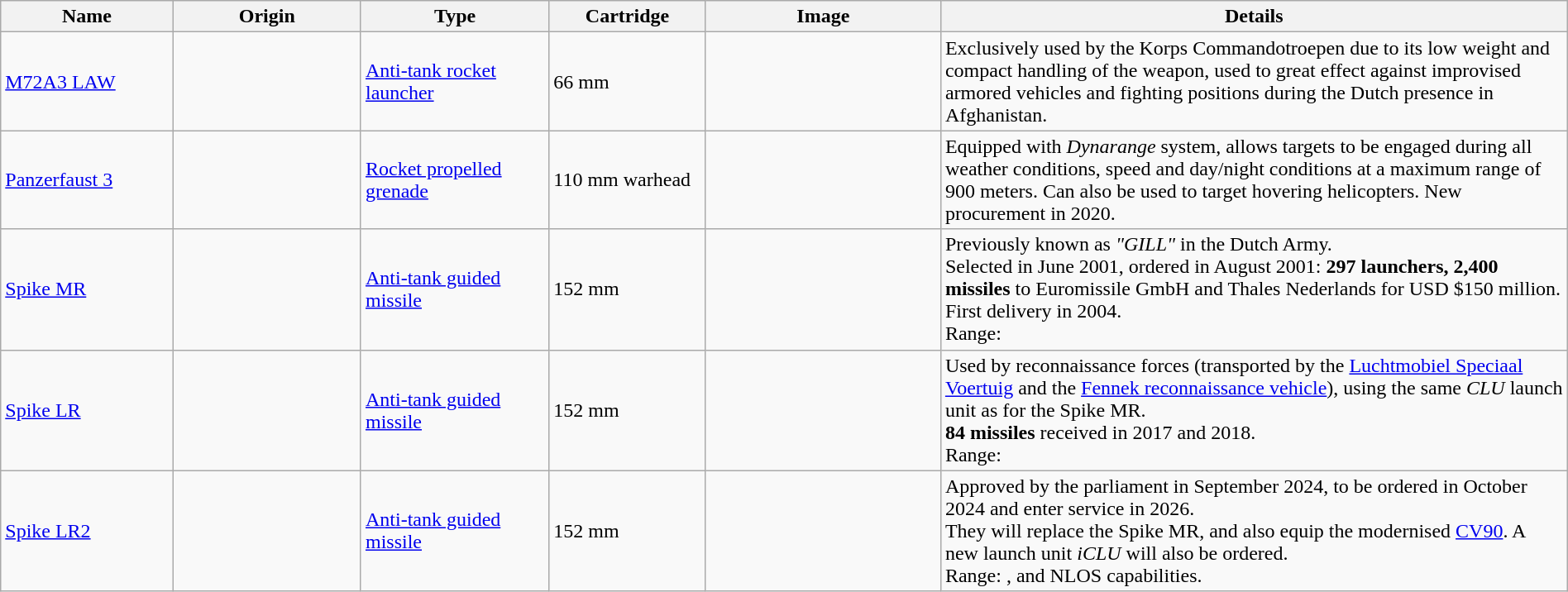<table class="wikitable" style="margin:auto; width:100%;">
<tr>
<th style="text-align: center; width:11%;">Name</th>
<th style="text-align: center; width:12%;">Origin</th>
<th style="text-align: center; width:12%;">Type</th>
<th style="text-align: center; width:10%;">Cartridge</th>
<th style="text-align: center; width:15%;">Image</th>
<th style="text-align: center; width:40%;">Details</th>
</tr>
<tr>
<td><a href='#'>M72A3 LAW</a></td>
<td><small></small><br><small></small></td>
<td><a href='#'>Anti-tank rocket launcher</a></td>
<td>66 mm</td>
<td></td>
<td>Exclusively used by the Korps Commandotroepen due to its low weight and compact handling of the weapon, used to great effect against improvised armored vehicles and fighting positions during the Dutch presence in Afghanistan.</td>
</tr>
<tr>
<td><a href='#'>Panzerfaust 3</a></td>
<td><small></small></td>
<td><a href='#'>Rocket propelled grenade</a></td>
<td>110 mm warhead</td>
<td></td>
<td>Equipped with <em>Dynarange</em> system, allows targets to be engaged during all weather conditions, speed and day/night conditions at a maximum range of 900 meters. Can also be used to target hovering helicopters. New procurement in 2020.</td>
</tr>
<tr>
<td><a href='#'>Spike MR</a></td>
<td><small></small><br><small></small><br><small></small></td>
<td><a href='#'>Anti-tank guided missile</a></td>
<td>152 mm</td>
<td></td>
<td>Previously known as <em>"GILL"</em> in the Dutch Army.<br>Selected in June 2001, ordered in August 2001: <strong>297 launchers, 2,400 missiles</strong> to Euromissile GmbH and Thales Nederlands for USD $150 million.
First delivery in 2004.<br>Range: </td>
</tr>
<tr>
<td><a href='#'>Spike LR</a></td>
<td><small></small></td>
<td><a href='#'>Anti-tank guided missile</a></td>
<td>152 mm</td>
<td></td>
<td>Used by reconnaissance forces (transported by the <a href='#'>Luchtmobiel Speciaal Voertuig</a> and the <a href='#'>Fennek reconnaissance vehicle</a>), using the same <em>CLU</em> launch unit as for the Spike MR.<br><strong>84 missiles</strong> received in 2017 and 2018.<br>Range: </td>
</tr>
<tr>
<td><a href='#'>Spike LR2</a></td>
<td><small></small><br><small></small></td>
<td><a href='#'>Anti-tank guided missile</a></td>
<td>152 mm</td>
<td></td>
<td>Approved by the parliament in September 2024, to be ordered in October 2024 and enter service in 2026.<br>They will replace the Spike MR, and also equip the modernised <a href='#'>CV90</a>. A new launch unit <em>iCLU</em> will also be ordered.<br>Range: , and NLOS capabilities.</td>
</tr>
</table>
